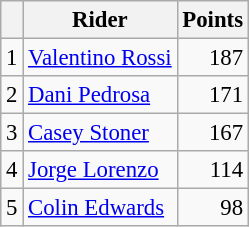<table class="wikitable" style="font-size: 95%;">
<tr>
<th></th>
<th>Rider</th>
<th>Points</th>
</tr>
<tr>
<td align=center>1</td>
<td> <a href='#'>Valentino Rossi</a></td>
<td align=right>187</td>
</tr>
<tr>
<td align=center>2</td>
<td> <a href='#'>Dani Pedrosa</a></td>
<td align=right>171</td>
</tr>
<tr>
<td align=center>3</td>
<td> <a href='#'>Casey Stoner</a></td>
<td align=right>167</td>
</tr>
<tr>
<td align=center>4</td>
<td> <a href='#'>Jorge Lorenzo</a></td>
<td align=right>114</td>
</tr>
<tr>
<td align=center>5</td>
<td> <a href='#'>Colin Edwards</a></td>
<td align=right>98</td>
</tr>
</table>
